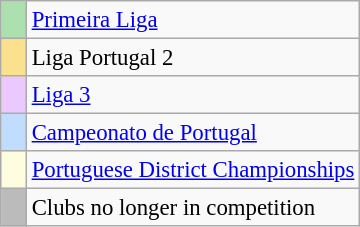<table class="wikitable" style="text-align:left; font-size:95%">
<tr>
<td style="width:10px; background:#ace1af;"></td>
<td><a href='#'>Primeira Liga</a></td>
</tr>
<tr>
<td style="width:10px; background:#fbe08d;"></td>
<td>Liga Portugal 2</td>
</tr>
<tr>
<td style="width:10px; background:#ebc9fe;"></td>
<td><a href='#'>Liga 3</a></td>
</tr>
<tr>
<td style="width:10px; background:#c1ddfd;"></td>
<td><a href='#'>Campeonato de Portugal</a></td>
</tr>
<tr>
<td style="width:10px; background:#fffddf;"></td>
<td><a href='#'>Portuguese District Championships</a></td>
</tr>
<tr>
<td style="width:10px; background:#bbb;"></td>
<td>Clubs no longer in competition</td>
</tr>
</table>
